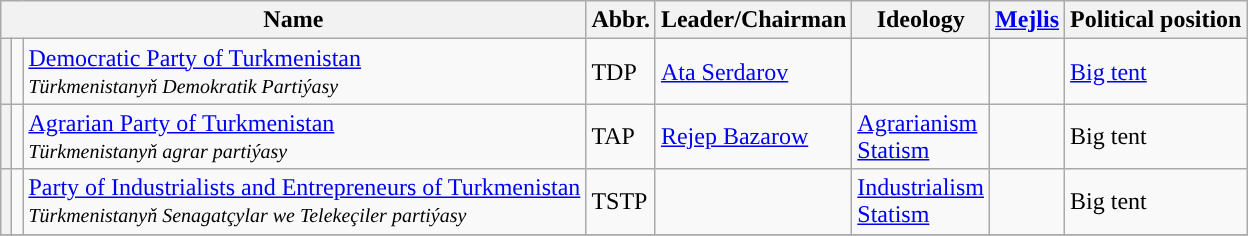<table class="wikitable sortable">
<tr ">
<th colspan=3>Name</th>
<th>Abbr.</th>
<th>Leader/Chairman</th>
<th>Ideology</th>
<th><a href='#'>Mejlis</a></th>
<th>Political position</th>
</tr>
<tr>
<th style="background-color: "></th>
<td></td>
<td><a href='#'>Democratic Party of Turkmenistan</a><br><small><em>Türkmenistanyň Demokratik Partiýasy</em></small></td>
<td>TDP</td>
<td><a href='#'>Ata Serdarov</a></td>
<td></td>
<td></td>
<td><a href='#'>Big tent</a></td>
</tr>
<tr>
<th style="background-color: "></th>
<td></td>
<td><a href='#'>Agrarian Party of Turkmenistan</a><br><small><em>Türkmenistanyň agrar partiýasy</em></small></td>
<td>TAP</td>
<td><a href='#'>Rejep Bazarow</a></td>
<td><a href='#'>Agrarianism</a><br><a href='#'>Statism</a></td>
<td></td>
<td>Big tent</td>
</tr>
<tr>
<th style="background-color: "></th>
<td></td>
<td><a href='#'>Party of Industrialists and Entrepreneurs of Turkmenistan</a><br><small><em>Türkmenistanyň Senagatçylar we Telekeçiler partiýasy</em></small></td>
<td>TSTP</td>
<td></td>
<td><a href='#'>Industrialism</a><br><a href='#'>Statism</a></td>
<td></td>
<td>Big tent</td>
</tr>
<tr>
</tr>
</table>
